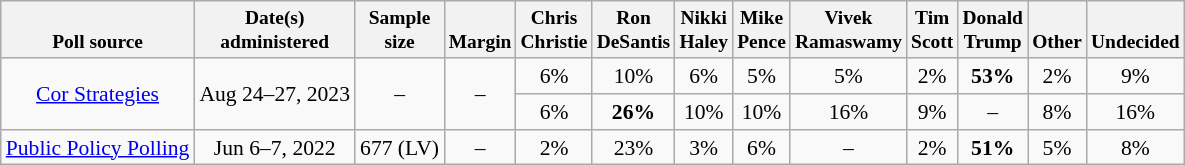<table class="wikitable mw-datatable" style="font-size:90%;text-align:center;">
<tr valign=bottom style="font-size:90%;">
<th>Poll source</th>
<th>Date(s)<br>administered</th>
<th>Sample<br>size</th>
<th>Margin<br></th>
<th>Chris<br>Christie</th>
<th>Ron<br>DeSantis</th>
<th>Nikki<br>Haley</th>
<th>Mike<br>Pence</th>
<th>Vivek<br>Ramaswamy</th>
<th>Tim<br>Scott</th>
<th>Donald<br>Trump</th>
<th>Other</th>
<th>Undecided</th>
</tr>
<tr>
<td rowspan="2"><a href='#'>Cor Strategies</a></td>
<td rowspan="2">Aug 24–27, 2023</td>
<td rowspan="2">–</td>
<td rowspan="2">–</td>
<td>6%</td>
<td>10%</td>
<td>6%</td>
<td>5%</td>
<td>5%</td>
<td>2%</td>
<td><strong>53%</strong></td>
<td>2%</td>
<td>9%</td>
</tr>
<tr>
<td>6%</td>
<td><strong>26%</strong></td>
<td>10%</td>
<td>10%</td>
<td>16%</td>
<td>9%</td>
<td>–</td>
<td>8%</td>
<td>16%</td>
</tr>
<tr>
<td><a href='#'>Public Policy Polling</a></td>
<td>Jun 6–7, 2022</td>
<td>677 (LV)</td>
<td>–</td>
<td>2%</td>
<td>23%</td>
<td>3%</td>
<td>6%</td>
<td>–</td>
<td>2%</td>
<td><strong>51%</strong></td>
<td>5%</td>
<td>8%</td>
</tr>
</table>
